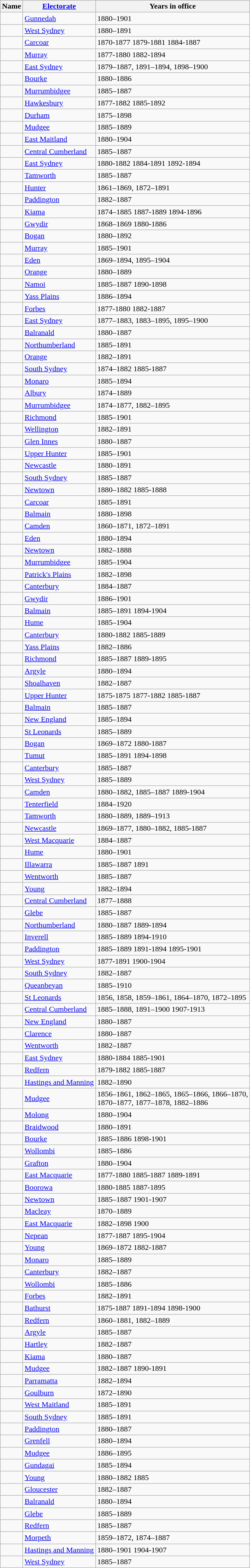<table class="wikitable sortable" style="border:1px solid #aaa; border-collapse:collapse">
<tr bgcolor="#cccccc">
<th><strong>Name</strong></th>
<th><strong><a href='#'>Electorate</a></strong></th>
<th><strong>Years in office</strong></th>
</tr>
<tr>
<td></td>
<td><a href='#'>Gunnedah</a></td>
<td>1880–1901</td>
</tr>
<tr>
<td></td>
<td><a href='#'>West Sydney</a></td>
<td>1880–1891</td>
</tr>
<tr>
<td></td>
<td><a href='#'>Carcoar</a></td>
<td>1870-1877 1879-1881 1884-1887</td>
</tr>
<tr>
<td></td>
<td><a href='#'>Murray</a></td>
<td>1877-1880 1882-1894</td>
</tr>
<tr>
<td></td>
<td><a href='#'>East Sydney</a></td>
<td>1879–1887, 1891–1894, 1898–1900</td>
</tr>
<tr>
<td></td>
<td><a href='#'>Bourke</a></td>
<td>1880–1886</td>
</tr>
<tr>
<td></td>
<td><a href='#'>Murrumbidgee</a></td>
<td>1885–1887</td>
</tr>
<tr>
<td></td>
<td><a href='#'>Hawkesbury</a></td>
<td>1877-1882 1885-1892</td>
</tr>
<tr>
<td></td>
<td><a href='#'>Durham</a></td>
<td>1875–1898</td>
</tr>
<tr>
<td></td>
<td><a href='#'>Mudgee</a></td>
<td>1885–1889</td>
</tr>
<tr>
<td></td>
<td><a href='#'>East Maitland</a></td>
<td>1880–1904</td>
</tr>
<tr>
<td></td>
<td><a href='#'>Central Cumberland</a></td>
<td>1885–1887</td>
</tr>
<tr>
<td></td>
<td><a href='#'>East Sydney</a></td>
<td>1880-1882 1884-1891 1892-1894</td>
</tr>
<tr>
<td></td>
<td><a href='#'>Tamworth</a></td>
<td>1885–1887</td>
</tr>
<tr>
<td></td>
<td><a href='#'>Hunter</a></td>
<td>1861–1869, 1872–1891</td>
</tr>
<tr>
<td></td>
<td><a href='#'>Paddington</a></td>
<td>1882–1887</td>
</tr>
<tr>
<td></td>
<td><a href='#'>Kiama</a></td>
<td>1874–1885 1887-1889 1894-1896</td>
</tr>
<tr>
<td></td>
<td><a href='#'>Gwydir</a></td>
<td>1868–1869 1880-1886</td>
</tr>
<tr>
<td></td>
<td><a href='#'>Bogan</a></td>
<td>1880–1892</td>
</tr>
<tr>
<td></td>
<td><a href='#'>Murray</a></td>
<td>1885–1901</td>
</tr>
<tr>
<td></td>
<td><a href='#'>Eden</a></td>
<td>1869–1894, 1895–1904</td>
</tr>
<tr>
<td></td>
<td><a href='#'>Orange</a></td>
<td>1880–1889</td>
</tr>
<tr>
<td></td>
<td><a href='#'>Namoi</a></td>
<td>1885–1887 1890-1898</td>
</tr>
<tr>
<td></td>
<td><a href='#'>Yass Plains</a></td>
<td>1886–1894</td>
</tr>
<tr>
<td></td>
<td><a href='#'>Forbes</a></td>
<td>1877-1880 1882-1887</td>
</tr>
<tr>
<td></td>
<td><a href='#'>East Sydney</a></td>
<td>1877–1883, 1883–1895, 1895–1900</td>
</tr>
<tr>
<td></td>
<td><a href='#'>Balranald</a></td>
<td>1880–1887</td>
</tr>
<tr>
<td></td>
<td><a href='#'>Northumberland</a></td>
<td>1885–1891</td>
</tr>
<tr>
<td></td>
<td><a href='#'>Orange</a></td>
<td>1882–1891</td>
</tr>
<tr>
<td></td>
<td><a href='#'>South Sydney</a></td>
<td>1874–1882 1885-1887</td>
</tr>
<tr>
<td></td>
<td><a href='#'>Monaro</a></td>
<td>1885–1894</td>
</tr>
<tr>
<td></td>
<td><a href='#'>Albury</a></td>
<td>1874–1889</td>
</tr>
<tr>
<td></td>
<td><a href='#'>Murrumbidgee</a></td>
<td>1874–1877, 1882–1895</td>
</tr>
<tr>
<td></td>
<td><a href='#'>Richmond</a></td>
<td>1885–1901</td>
</tr>
<tr>
<td></td>
<td><a href='#'>Wellington</a></td>
<td>1882–1891</td>
</tr>
<tr>
<td></td>
<td><a href='#'>Glen Innes</a></td>
<td>1880–1887</td>
</tr>
<tr>
<td></td>
<td><a href='#'>Upper Hunter</a></td>
<td>1885–1901</td>
</tr>
<tr>
<td></td>
<td><a href='#'>Newcastle</a></td>
<td>1880–1891</td>
</tr>
<tr>
<td></td>
<td><a href='#'>South Sydney</a></td>
<td>1885–1887</td>
</tr>
<tr>
<td></td>
<td><a href='#'>Newtown</a></td>
<td>1880–1882 1885-1888</td>
</tr>
<tr>
<td></td>
<td><a href='#'>Carcoar</a></td>
<td>1885–1891</td>
</tr>
<tr>
<td></td>
<td><a href='#'>Balmain</a></td>
<td>1880–1898</td>
</tr>
<tr>
<td></td>
<td><a href='#'>Camden</a></td>
<td>1860–1871, 1872–1891</td>
</tr>
<tr>
<td></td>
<td><a href='#'>Eden</a></td>
<td>1880–1894</td>
</tr>
<tr>
<td></td>
<td><a href='#'>Newtown</a></td>
<td>1882–1888</td>
</tr>
<tr>
<td></td>
<td><a href='#'>Murrumbidgee</a></td>
<td>1885–1904</td>
</tr>
<tr>
<td></td>
<td><a href='#'>Patrick's Plains</a></td>
<td>1882–1898</td>
</tr>
<tr>
<td></td>
<td><a href='#'>Canterbury</a></td>
<td>1884–1887</td>
</tr>
<tr>
<td></td>
<td><a href='#'>Gwydir</a></td>
<td>1886–1901</td>
</tr>
<tr>
<td></td>
<td><a href='#'>Balmain</a></td>
<td>1885–1891 1894-1904</td>
</tr>
<tr>
<td></td>
<td><a href='#'>Hume</a></td>
<td>1885–1904</td>
</tr>
<tr>
<td></td>
<td><a href='#'>Canterbury</a></td>
<td>1880-1882 1885-1889</td>
</tr>
<tr>
<td></td>
<td><a href='#'>Yass Plains</a></td>
<td>1882–1886</td>
</tr>
<tr>
<td></td>
<td><a href='#'>Richmond</a></td>
<td>1885–1887 1889-1895</td>
</tr>
<tr>
<td></td>
<td><a href='#'>Argyle</a></td>
<td>1880–1894</td>
</tr>
<tr>
<td></td>
<td><a href='#'>Shoalhaven</a></td>
<td>1882–1887</td>
</tr>
<tr>
<td></td>
<td><a href='#'>Upper Hunter</a></td>
<td>1875-1875 1877-1882 1885-1887</td>
</tr>
<tr>
<td></td>
<td><a href='#'>Balmain</a></td>
<td>1885–1887</td>
</tr>
<tr>
<td></td>
<td><a href='#'>New England</a></td>
<td>1885–1894</td>
</tr>
<tr>
<td></td>
<td><a href='#'>St Leonards</a></td>
<td>1885–1889</td>
</tr>
<tr>
<td></td>
<td><a href='#'>Bogan</a></td>
<td>1869–1872 1880-1887</td>
</tr>
<tr>
<td></td>
<td><a href='#'>Tumut</a></td>
<td>1885–1891 1894-1898</td>
</tr>
<tr>
<td></td>
<td><a href='#'>Canterbury</a></td>
<td>1885–1887</td>
</tr>
<tr>
<td></td>
<td><a href='#'>West Sydney</a></td>
<td>1885–1889</td>
</tr>
<tr>
<td></td>
<td><a href='#'>Camden</a></td>
<td>1880–1882, 1885–1887 1889-1904</td>
</tr>
<tr>
<td></td>
<td><a href='#'>Tenterfield</a></td>
<td>1884–1920</td>
</tr>
<tr>
<td></td>
<td><a href='#'>Tamworth</a></td>
<td>1880–1889, 1889–1913</td>
</tr>
<tr>
<td></td>
<td><a href='#'>Newcastle</a></td>
<td>1869–1877, 1880–1882, 1885-1887</td>
</tr>
<tr>
<td></td>
<td><a href='#'>West Macquarie</a></td>
<td>1884–1887</td>
</tr>
<tr>
<td></td>
<td><a href='#'>Hume</a></td>
<td>1880–1901</td>
</tr>
<tr>
<td></td>
<td><a href='#'>Illawarra</a></td>
<td>1885–1887 1891</td>
</tr>
<tr>
<td></td>
<td><a href='#'>Wentworth</a></td>
<td>1885–1887</td>
</tr>
<tr>
<td></td>
<td><a href='#'>Young</a></td>
<td>1882–1894</td>
</tr>
<tr>
<td></td>
<td><a href='#'>Central Cumberland</a></td>
<td>1877–1888</td>
</tr>
<tr>
<td></td>
<td><a href='#'>Glebe</a></td>
<td>1885–1887</td>
</tr>
<tr>
<td></td>
<td><a href='#'>Northumberland</a></td>
<td>1880–1887 1889-1894</td>
</tr>
<tr>
<td></td>
<td><a href='#'>Inverell</a></td>
<td>1885–1889 1894-1910</td>
</tr>
<tr>
<td></td>
<td><a href='#'>Paddington</a></td>
<td>1885–1889 1891-1894 1895-1901</td>
</tr>
<tr>
<td></td>
<td><a href='#'>West Sydney</a></td>
<td>1877-1891 1900-1904</td>
</tr>
<tr>
<td></td>
<td><a href='#'>South Sydney</a></td>
<td>1882–1887</td>
</tr>
<tr>
<td></td>
<td><a href='#'>Queanbeyan</a></td>
<td>1885–1910</td>
</tr>
<tr>
<td></td>
<td><a href='#'>St Leonards</a></td>
<td>1856, 1858, 1859–1861, 1864–1870, 1872–1895</td>
</tr>
<tr>
<td></td>
<td><a href='#'>Central Cumberland</a></td>
<td>1885–1888, 1891–1900 1907-1913</td>
</tr>
<tr>
<td></td>
<td><a href='#'>New England</a></td>
<td>1880–1887</td>
</tr>
<tr>
<td></td>
<td><a href='#'>Clarence</a></td>
<td>1880–1887</td>
</tr>
<tr>
<td></td>
<td><a href='#'>Wentworth</a></td>
<td>1882–1887</td>
</tr>
<tr>
<td></td>
<td><a href='#'>East Sydney</a></td>
<td>1880-1884 1885-1901</td>
</tr>
<tr>
<td></td>
<td><a href='#'>Redfern</a></td>
<td>1879-1882 1885-1887</td>
</tr>
<tr>
<td></td>
<td><a href='#'>Hastings and Manning</a></td>
<td>1882–1890</td>
</tr>
<tr>
<td></td>
<td><a href='#'>Mudgee</a></td>
<td>1856–1861, 1862–1865, 1865–1866, 1866–1870,<br>1870–1877, 1877–1878, 1882–1886</td>
</tr>
<tr>
<td></td>
<td><a href='#'>Molong</a></td>
<td>1880–1904</td>
</tr>
<tr>
<td></td>
<td><a href='#'>Braidwood</a></td>
<td>1880–1891</td>
</tr>
<tr>
<td></td>
<td><a href='#'>Bourke</a></td>
<td>1885–1886 1898-1901</td>
</tr>
<tr>
<td></td>
<td><a href='#'>Wollombi</a></td>
<td>1885–1886</td>
</tr>
<tr>
<td></td>
<td><a href='#'>Grafton</a></td>
<td>1880–1904</td>
</tr>
<tr>
<td></td>
<td><a href='#'>East Macquarie</a></td>
<td>1877-1880 1885-1887 1889-1891</td>
</tr>
<tr>
<td></td>
<td><a href='#'>Boorowa</a></td>
<td>1880-1885 1887-1895</td>
</tr>
<tr>
<td></td>
<td><a href='#'>Newtown</a></td>
<td>1885–1887 1901-1907</td>
</tr>
<tr>
<td></td>
<td><a href='#'>Macleay</a></td>
<td>1870–1889</td>
</tr>
<tr>
<td></td>
<td><a href='#'>East Macquarie</a></td>
<td>1882–1898 1900</td>
</tr>
<tr>
<td></td>
<td><a href='#'>Nepean</a></td>
<td>1877-1887 1895-1904</td>
</tr>
<tr>
<td></td>
<td><a href='#'>Young</a></td>
<td>1869–1872 1882-1887</td>
</tr>
<tr>
<td></td>
<td><a href='#'>Monaro</a></td>
<td>1885–1889</td>
</tr>
<tr>
<td></td>
<td><a href='#'>Canterbury</a></td>
<td>1882–1887</td>
</tr>
<tr>
<td></td>
<td><a href='#'>Wollombi</a></td>
<td>1885–1886</td>
</tr>
<tr>
<td></td>
<td><a href='#'>Forbes</a></td>
<td>1882–1891</td>
</tr>
<tr>
<td></td>
<td><a href='#'>Bathurst</a></td>
<td>1875-1887 1891-1894 1898-1900</td>
</tr>
<tr>
<td></td>
<td><a href='#'>Redfern</a></td>
<td>1860–1881, 1882–1889</td>
</tr>
<tr>
<td></td>
<td><a href='#'>Argyle</a></td>
<td>1885–1887</td>
</tr>
<tr>
<td></td>
<td><a href='#'>Hartley</a></td>
<td>1882–1887</td>
</tr>
<tr>
<td></td>
<td><a href='#'>Kiama</a></td>
<td>1880–1887</td>
</tr>
<tr>
<td></td>
<td><a href='#'>Mudgee</a></td>
<td>1882–1887 1890-1891</td>
</tr>
<tr>
<td></td>
<td><a href='#'>Parramatta</a></td>
<td>1882–1894</td>
</tr>
<tr>
<td></td>
<td><a href='#'>Goulburn</a></td>
<td>1872–1890</td>
</tr>
<tr>
<td></td>
<td><a href='#'>West Maitland</a></td>
<td>1885–1891</td>
</tr>
<tr>
<td></td>
<td><a href='#'>South Sydney</a></td>
<td>1885–1891</td>
</tr>
<tr>
<td></td>
<td><a href='#'>Paddington</a></td>
<td>1880–1887</td>
</tr>
<tr>
<td></td>
<td><a href='#'>Grenfell</a></td>
<td>1880–1894</td>
</tr>
<tr>
<td></td>
<td><a href='#'>Mudgee</a></td>
<td>1886–1895</td>
</tr>
<tr>
<td></td>
<td><a href='#'>Gundagai</a></td>
<td>1885–1894</td>
</tr>
<tr>
<td></td>
<td><a href='#'>Young</a></td>
<td>1880–1882 1885</td>
</tr>
<tr>
<td></td>
<td><a href='#'>Gloucester</a></td>
<td>1882–1887</td>
</tr>
<tr>
<td></td>
<td><a href='#'>Balranald</a></td>
<td>1880–1894</td>
</tr>
<tr>
<td></td>
<td><a href='#'>Glebe</a></td>
<td>1885–1889</td>
</tr>
<tr>
<td></td>
<td><a href='#'>Redfern</a></td>
<td>1885–1887</td>
</tr>
<tr>
<td></td>
<td><a href='#'>Morpeth</a></td>
<td>1859–1872, 1874–1887</td>
</tr>
<tr>
<td></td>
<td><a href='#'>Hastings and Manning</a></td>
<td>1880–1901 1904-1907</td>
</tr>
<tr>
<td></td>
<td><a href='#'>West Sydney</a></td>
<td>1885–1887</td>
</tr>
</table>
